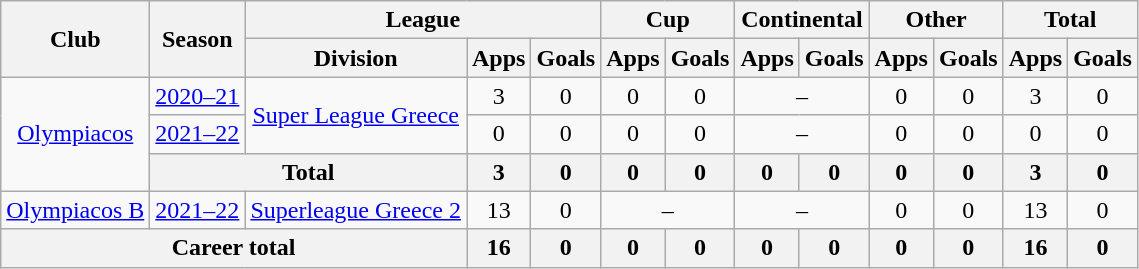<table class="wikitable" style="text-align: center">
<tr>
<th rowspan="2">Club</th>
<th rowspan="2">Season</th>
<th colspan="3">League</th>
<th colspan="2">Cup</th>
<th colspan="2">Continental</th>
<th colspan="2">Other</th>
<th colspan="2">Total</th>
</tr>
<tr>
<th>Division</th>
<th>Apps</th>
<th>Goals</th>
<th>Apps</th>
<th>Goals</th>
<th>Apps</th>
<th>Goals</th>
<th>Apps</th>
<th>Goals</th>
<th>Apps</th>
<th>Goals</th>
</tr>
<tr>
<td rowspan="3"><a href='#'>Olympiacos</a></td>
<td><a href='#'>2020–21</a></td>
<td rowspan="2"><a href='#'>Super League Greece</a></td>
<td>3</td>
<td>0</td>
<td>0</td>
<td>0</td>
<td colspan="2">–</td>
<td>0</td>
<td>0</td>
<td>3</td>
<td>0</td>
</tr>
<tr>
<td><a href='#'>2021–22</a></td>
<td>0</td>
<td>0</td>
<td>0</td>
<td>0</td>
<td colspan="2">–</td>
<td>0</td>
<td>0</td>
<td>0</td>
<td>0</td>
</tr>
<tr>
<th colspan="2"><strong>Total</strong></th>
<th>3</th>
<th>0</th>
<th>0</th>
<th>0</th>
<th>0</th>
<th>0</th>
<th>0</th>
<th>0</th>
<th>3</th>
<th>0</th>
</tr>
<tr>
<td><a href='#'>Olympiacos B</a></td>
<td><a href='#'>2021–22</a></td>
<td><a href='#'>Superleague Greece 2</a></td>
<td>13</td>
<td>0</td>
<td colspan="2">–</td>
<td colspan="2">–</td>
<td>0</td>
<td>0</td>
<td>13</td>
<td>0</td>
</tr>
<tr>
<th colspan="3"><strong>Career total</strong></th>
<th>16</th>
<th>0</th>
<th>0</th>
<th>0</th>
<th>0</th>
<th>0</th>
<th>0</th>
<th>0</th>
<th>16</th>
<th>0</th>
</tr>
</table>
